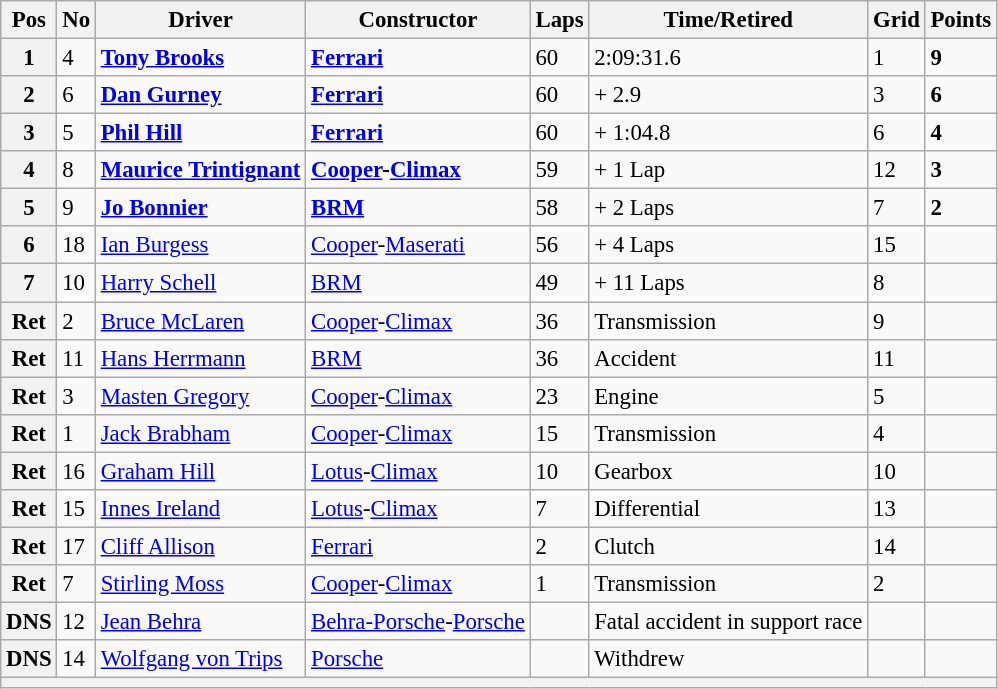<table class="wikitable" style="font-size: 95%;">
<tr>
<th>Pos</th>
<th>No</th>
<th>Driver</th>
<th>Constructor</th>
<th>Laps</th>
<th>Time/Retired</th>
<th>Grid</th>
<th>Points</th>
</tr>
<tr>
<th>1</th>
<td>4</td>
<td> <strong><a href='#'>Tony Brooks</a></strong></td>
<td><strong><a href='#'>Ferrari</a></strong></td>
<td>60</td>
<td>2:09:31.6</td>
<td>1</td>
<td><strong>9</strong></td>
</tr>
<tr>
<th>2</th>
<td>6</td>
<td> <strong><a href='#'>Dan Gurney</a></strong></td>
<td><strong><a href='#'>Ferrari</a></strong></td>
<td>60</td>
<td>+ 2.9</td>
<td>3</td>
<td><strong>6</strong></td>
</tr>
<tr>
<th>3</th>
<td>5</td>
<td> <strong><a href='#'>Phil Hill</a></strong></td>
<td><strong><a href='#'>Ferrari</a></strong></td>
<td>60</td>
<td>+ 1:04.8</td>
<td>6</td>
<td><strong>4</strong></td>
</tr>
<tr>
<th>4</th>
<td>8</td>
<td> <strong><a href='#'>Maurice Trintignant</a></strong></td>
<td><strong><a href='#'>Cooper</a>-<a href='#'>Climax</a></strong></td>
<td>59</td>
<td>+ 1 Lap</td>
<td>12</td>
<td><strong>3</strong></td>
</tr>
<tr>
<th>5</th>
<td>9</td>
<td> <strong><a href='#'>Jo Bonnier</a></strong></td>
<td><strong><a href='#'>BRM</a></strong></td>
<td>58</td>
<td>+ 2 Laps</td>
<td>7</td>
<td><strong>2</strong></td>
</tr>
<tr>
<th>6</th>
<td>18</td>
<td> <a href='#'>Ian Burgess</a></td>
<td><a href='#'>Cooper</a>-<a href='#'>Maserati</a></td>
<td>56</td>
<td>+ 4 Laps</td>
<td>15</td>
<td> </td>
</tr>
<tr>
<th>7</th>
<td>10</td>
<td> <a href='#'>Harry Schell</a></td>
<td><a href='#'>BRM</a></td>
<td>49</td>
<td>+ 11 Laps</td>
<td>8</td>
<td> </td>
</tr>
<tr>
<th>Ret</th>
<td>2</td>
<td> <a href='#'>Bruce McLaren</a></td>
<td><a href='#'>Cooper</a>-<a href='#'>Climax</a></td>
<td>36</td>
<td>Transmission</td>
<td>9</td>
<td> </td>
</tr>
<tr>
<th>Ret</th>
<td>11</td>
<td> <a href='#'>Hans Herrmann</a></td>
<td><a href='#'>BRM</a></td>
<td>36</td>
<td>Accident</td>
<td>11</td>
<td> </td>
</tr>
<tr>
<th>Ret</th>
<td>3</td>
<td> <a href='#'>Masten Gregory</a></td>
<td><a href='#'>Cooper</a>-<a href='#'>Climax</a></td>
<td>23</td>
<td>Engine</td>
<td>5</td>
<td> </td>
</tr>
<tr>
<th>Ret</th>
<td>1</td>
<td> <a href='#'>Jack Brabham</a></td>
<td><a href='#'>Cooper</a>-<a href='#'>Climax</a></td>
<td>15</td>
<td>Transmission</td>
<td>4</td>
<td> </td>
</tr>
<tr>
<th>Ret</th>
<td>16</td>
<td> <a href='#'>Graham Hill</a></td>
<td><a href='#'>Lotus</a>-<a href='#'>Climax</a></td>
<td>10</td>
<td>Gearbox</td>
<td>10</td>
<td> </td>
</tr>
<tr>
<th>Ret</th>
<td>15</td>
<td> <a href='#'>Innes Ireland</a></td>
<td><a href='#'>Lotus</a>-<a href='#'>Climax</a></td>
<td>7</td>
<td>Differential</td>
<td>13</td>
<td> </td>
</tr>
<tr>
<th>Ret</th>
<td>17</td>
<td> <a href='#'>Cliff Allison</a></td>
<td><a href='#'>Ferrari</a></td>
<td>2</td>
<td>Clutch</td>
<td>14</td>
<td> </td>
</tr>
<tr>
<th>Ret</th>
<td>7</td>
<td> <a href='#'>Stirling Moss</a></td>
<td><a href='#'>Cooper</a>-<a href='#'>Climax</a></td>
<td>1</td>
<td>Transmission</td>
<td>2</td>
<td> </td>
</tr>
<tr>
<th>DNS</th>
<td>12</td>
<td> <a href='#'>Jean Behra</a></td>
<td><a href='#'>Behra-Porsche</a>-<a href='#'>Porsche</a></td>
<td></td>
<td>Fatal accident in support race</td>
<td></td>
<td></td>
</tr>
<tr>
<th>DNS</th>
<td>14</td>
<td> <a href='#'>Wolfgang von Trips</a></td>
<td><a href='#'>Porsche</a></td>
<td></td>
<td>Withdrew</td>
<td></td>
<td></td>
</tr>
<tr>
<th colspan="8"></th>
</tr>
</table>
